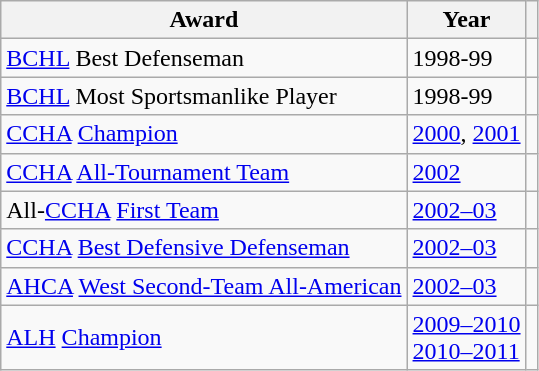<table class="wikitable">
<tr>
<th>Award</th>
<th>Year</th>
<th></th>
</tr>
<tr>
<td><a href='#'>BCHL</a> Best Defenseman</td>
<td>1998-99</td>
<td></td>
</tr>
<tr>
<td><a href='#'>BCHL</a> Most Sportsmanlike Player</td>
<td>1998-99</td>
<td></td>
</tr>
<tr>
<td><a href='#'>CCHA</a> <a href='#'>Champion</a></td>
<td><a href='#'>2000</a>, <a href='#'>2001</a></td>
<td></td>
</tr>
<tr>
<td><a href='#'>CCHA</a> <a href='#'>All-Tournament Team</a></td>
<td><a href='#'>2002</a></td>
<td></td>
</tr>
<tr>
<td>All-<a href='#'>CCHA</a> <a href='#'>First Team</a></td>
<td><a href='#'>2002–03</a></td>
<td></td>
</tr>
<tr>
<td><a href='#'>CCHA</a> <a href='#'>Best Defensive Defenseman</a></td>
<td><a href='#'>2002–03</a></td>
<td></td>
</tr>
<tr>
<td><a href='#'>AHCA</a> <a href='#'>West Second-Team All-American</a></td>
<td><a href='#'>2002–03</a></td>
<td></td>
</tr>
<tr>
<td><a href='#'>ALH</a> <a href='#'>Champion</a></td>
<td><a href='#'>2009–2010</a><br><a href='#'>2010–2011</a></td>
<td></td>
</tr>
</table>
